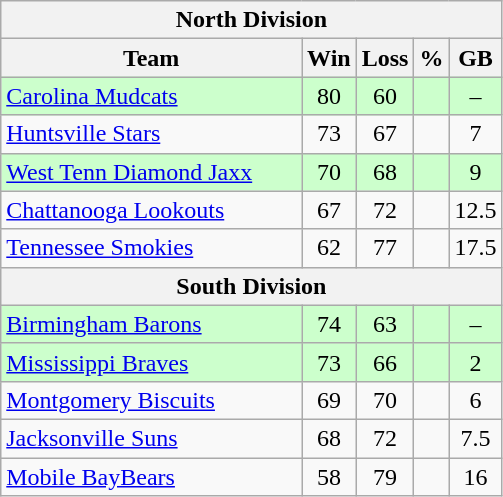<table class="wikitable">
<tr>
<th colspan="5">North Division</th>
</tr>
<tr>
<th width="60%">Team</th>
<th>Win</th>
<th>Loss</th>
<th>%</th>
<th>GB</th>
</tr>
<tr align=center bgcolor=ccffcc>
<td align=left><a href='#'>Carolina Mudcats</a></td>
<td>80</td>
<td>60</td>
<td></td>
<td>–</td>
</tr>
<tr align=center>
<td align=left><a href='#'>Huntsville Stars</a></td>
<td>73</td>
<td>67</td>
<td></td>
<td>7</td>
</tr>
<tr align=center bgcolor=ccffcc>
<td align=left><a href='#'>West Tenn Diamond Jaxx</a></td>
<td>70</td>
<td>68</td>
<td></td>
<td>9</td>
</tr>
<tr align=center>
<td align=left><a href='#'>Chattanooga Lookouts</a></td>
<td>67</td>
<td>72</td>
<td></td>
<td>12.5</td>
</tr>
<tr align=center>
<td align=left><a href='#'>Tennessee Smokies</a></td>
<td>62</td>
<td>77</td>
<td></td>
<td>17.5</td>
</tr>
<tr>
<th colspan="5">South Division</th>
</tr>
<tr align=center bgcolor=ccffcc>
<td align=left><a href='#'>Birmingham Barons</a></td>
<td>74</td>
<td>63</td>
<td></td>
<td>–</td>
</tr>
<tr align=center bgcolor=ccffcc>
<td align=left><a href='#'>Mississippi Braves</a></td>
<td>73</td>
<td>66</td>
<td></td>
<td>2</td>
</tr>
<tr align=center>
<td align=left><a href='#'>Montgomery Biscuits</a></td>
<td>69</td>
<td>70</td>
<td></td>
<td>6</td>
</tr>
<tr align=center>
<td align=left><a href='#'>Jacksonville Suns</a></td>
<td>68</td>
<td>72</td>
<td></td>
<td>7.5</td>
</tr>
<tr align=center>
<td align=left><a href='#'>Mobile BayBears</a></td>
<td>58</td>
<td>79</td>
<td></td>
<td>16</td>
</tr>
</table>
